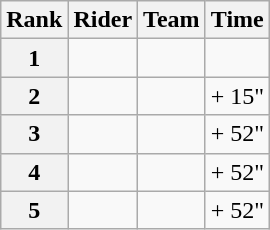<table class="wikitable">
<tr>
<th scope="col">Rank</th>
<th scope="col">Rider</th>
<th scope="col">Team</th>
<th scope="col">Time</th>
</tr>
<tr>
<th scope="row">1</th>
<td> </td>
<td></td>
<td align="right"></td>
</tr>
<tr>
<th scope="row">2</th>
<td></td>
<td> </td>
<td align="right">+ 15"</td>
</tr>
<tr>
<th scope="row">3</th>
<td></td>
<td></td>
<td align="right">+ 52"</td>
</tr>
<tr>
<th scope="row">4</th>
<td></td>
<td></td>
<td align="right">+ 52"</td>
</tr>
<tr>
<th scope="row">5</th>
<td></td>
<td></td>
<td align="right">+ 52"</td>
</tr>
</table>
